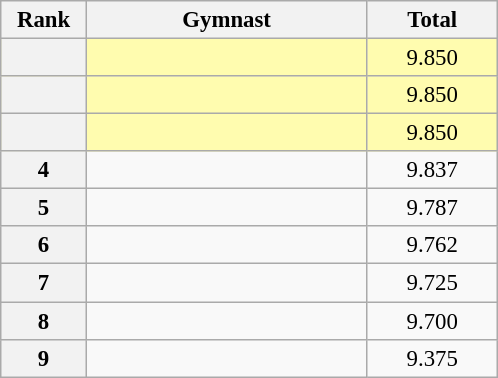<table class="wikitable sortable" style="text-align:center; font-size:95%">
<tr>
<th scope="col" style="width:50px;">Rank</th>
<th scope="col" style="width:180px;">Gymnast</th>
<th scope="col" style="width:80px;">Total</th>
</tr>
<tr style="background:#fffcaf;">
<th scope=row style="text-align:center"></th>
<td style="text-align:left;"></td>
<td>9.850</td>
</tr>
<tr style="background:#fffcaf;">
<th scope=row style="text-align:center"></th>
<td style="text-align:left;"></td>
<td>9.850</td>
</tr>
<tr style="background:#fffcaf;">
<th scope=row style="text-align:center"></th>
<td style="text-align:left;"></td>
<td>9.850</td>
</tr>
<tr>
<th scope=row style="text-align:center">4</th>
<td style="text-align:left;"></td>
<td>9.837</td>
</tr>
<tr>
<th scope=row style="text-align:center">5</th>
<td style="text-align:left;"></td>
<td>9.787</td>
</tr>
<tr>
<th scope=row style="text-align:center">6</th>
<td style="text-align:left;"></td>
<td>9.762</td>
</tr>
<tr>
<th scope=row style="text-align:center">7</th>
<td style="text-align:left;"></td>
<td>9.725</td>
</tr>
<tr>
<th scope=row style="text-align:center">8</th>
<td style="text-align:left;"></td>
<td>9.700</td>
</tr>
<tr>
<th scope=row style="text-align:center">9</th>
<td style="text-align:left;"></td>
<td>9.375</td>
</tr>
</table>
